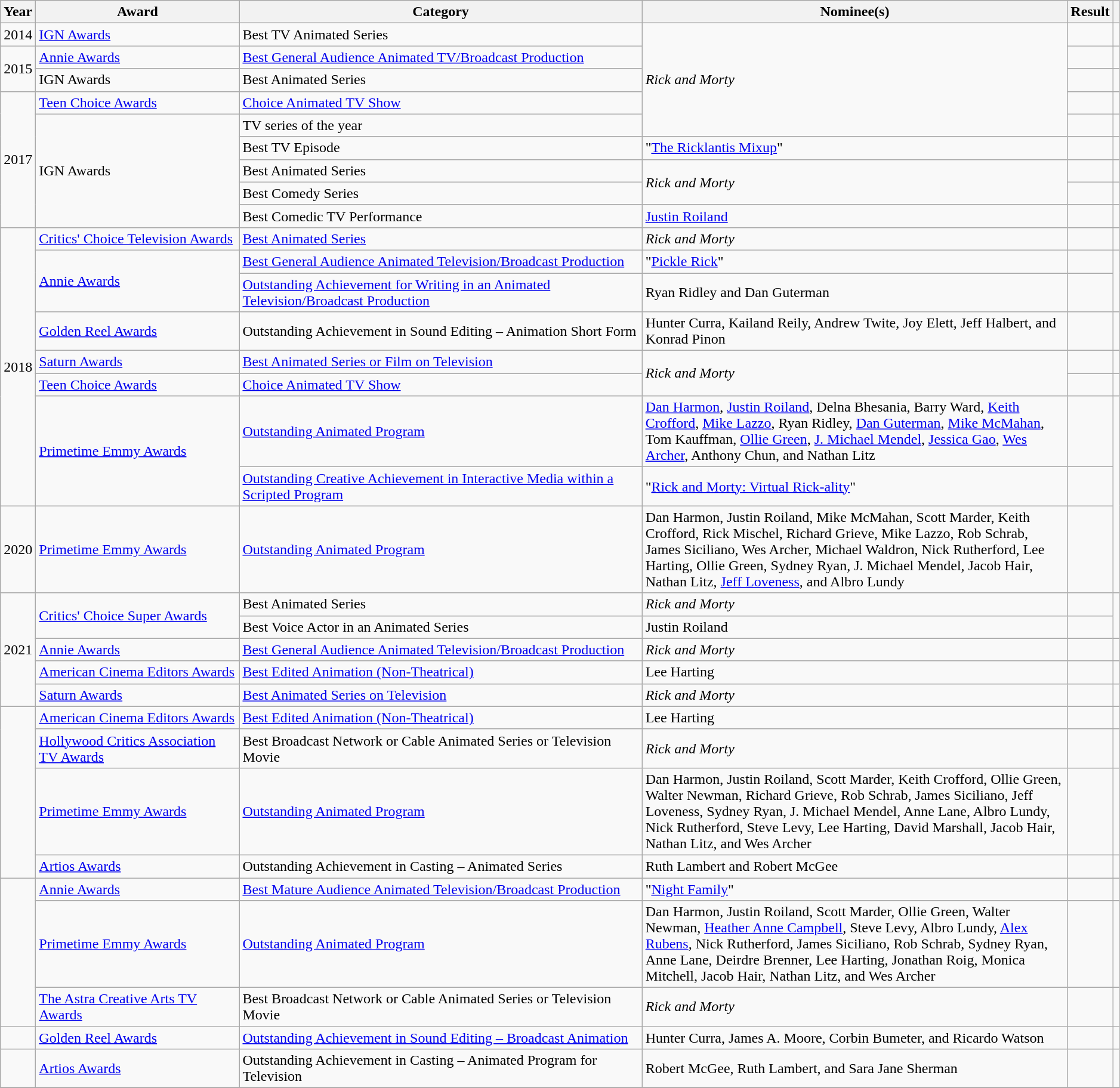<table class="wikitable sortable" style="width:99%;">
<tr>
<th>Year</th>
<th>Award</th>
<th>Category</th>
<th style="width:38%;">Nominee(s)</th>
<th>Result</th>
<th class=unsortable></th>
</tr>
<tr>
<td style="text-align:center;">2014</td>
<td><a href='#'>IGN Awards</a></td>
<td>Best TV Animated Series</td>
<td rowspan="5"><em>Rick and Morty</em></td>
<td></td>
<td style="text-align:center;"></td>
</tr>
<tr>
<td rowspan="2" style="text-align:center;">2015</td>
<td><a href='#'>Annie Awards</a></td>
<td><a href='#'>Best General Audience Animated TV/Broadcast Production</a></td>
<td></td>
<td style="text-align:center;"></td>
</tr>
<tr>
<td>IGN Awards</td>
<td>Best Animated Series</td>
<td></td>
<td style="text-align:center;"></td>
</tr>
<tr>
<td rowspan="6" style="text-align:center;">2017</td>
<td><a href='#'>Teen Choice Awards</a></td>
<td><a href='#'>Choice Animated TV Show</a></td>
<td></td>
<td style="text-align:center;"></td>
</tr>
<tr>
<td rowspan="5">IGN Awards</td>
<td>TV series of the year</td>
<td></td>
<td style="text-align:center;"></td>
</tr>
<tr>
<td>Best TV Episode</td>
<td>"<a href='#'>The Ricklantis Mixup</a>"</td>
<td></td>
<td style="text-align:center;"></td>
</tr>
<tr>
<td>Best Animated Series</td>
<td rowspan="2"><em>Rick and Morty</em></td>
<td></td>
<td style="text-align:center;"></td>
</tr>
<tr>
<td>Best Comedy Series</td>
<td></td>
<td style="text-align:center;"></td>
</tr>
<tr>
<td>Best Comedic TV Performance</td>
<td><a href='#'>Justin Roiland</a></td>
<td></td>
<td style="text-align:center;"></td>
</tr>
<tr>
<td rowspan="8" style="text-align:center;">2018</td>
<td><a href='#'>Critics' Choice Television Awards</a></td>
<td><a href='#'>Best Animated Series</a></td>
<td><em>Rick and Morty</em></td>
<td></td>
<td style="text-align:center;"></td>
</tr>
<tr>
<td rowspan="2"><a href='#'>Annie Awards</a></td>
<td><a href='#'>Best General Audience Animated Television/Broadcast Production</a></td>
<td>"<a href='#'>Pickle Rick</a>"</td>
<td></td>
<td rowspan="2" style="text-align:center;"></td>
</tr>
<tr>
<td><a href='#'>Outstanding Achievement for Writing in an Animated Television/Broadcast Production</a></td>
<td>Ryan Ridley and Dan Guterman </td>
<td></td>
</tr>
<tr>
<td><a href='#'>Golden Reel Awards</a></td>
<td>Outstanding Achievement in Sound Editing – Animation Short Form</td>
<td>Hunter Curra, Kailand Reily, Andrew Twite, Joy Elett, Jeff Halbert, and Konrad Pinon </td>
<td></td>
<td style="text-align:center;"></td>
</tr>
<tr>
<td><a href='#'>Saturn Awards</a></td>
<td><a href='#'>Best Animated Series or Film on Television</a></td>
<td rowspan="2"><em>Rick and Morty</em></td>
<td></td>
<td style="text-align:center;"></td>
</tr>
<tr>
<td><a href='#'>Teen Choice Awards</a></td>
<td><a href='#'>Choice Animated TV Show</a></td>
<td></td>
<td style="text-align:center;"></td>
</tr>
<tr>
<td rowspan="2"><a href='#'>Primetime Emmy Awards</a></td>
<td><a href='#'>Outstanding Animated Program</a></td>
<td><a href='#'>Dan Harmon</a>, <a href='#'>Justin Roiland</a>, Delna Bhesania, Barry Ward, <a href='#'>Keith Crofford</a>, <a href='#'>Mike Lazzo</a>, Ryan Ridley, <a href='#'>Dan Guterman</a>, <a href='#'>Mike McMahan</a>, Tom Kauffman, <a href='#'>Ollie Green</a>, <a href='#'>J. Michael Mendel</a>, <a href='#'>Jessica Gao</a>, <a href='#'>Wes Archer</a>, Anthony Chun, and Nathan Litz </td>
<td></td>
<td rowspan="3" style="text-align:center;"></td>
</tr>
<tr>
<td><a href='#'>Outstanding Creative Achievement in Interactive Media within a Scripted Program</a></td>
<td>"<a href='#'>Rick and Morty: Virtual Rick-ality</a>"</td>
<td></td>
</tr>
<tr>
<td style="text-align:center;">2020</td>
<td><a href='#'>Primetime Emmy Awards</a></td>
<td><a href='#'>Outstanding Animated Program</a></td>
<td>Dan Harmon, Justin Roiland, Mike McMahan, Scott Marder, Keith Crofford, Rick Mischel, Richard Grieve, Mike Lazzo, Rob Schrab, James Siciliano, Wes Archer, Michael Waldron, Nick Rutherford, Lee Harting, Ollie Green, Sydney Ryan, J. Michael Mendel, Jacob Hair, Nathan Litz, <a href='#'>Jeff Loveness</a>, and Albro Lundy </td>
<td></td>
</tr>
<tr>
<td rowspan="5" style="text-align:center;">2021</td>
<td rowspan="2"><a href='#'>Critics' Choice Super Awards</a></td>
<td>Best Animated Series</td>
<td><em>Rick and Morty</em></td>
<td></td>
<td rowspan="2" style="text-align:center;"></td>
</tr>
<tr>
<td>Best Voice Actor in an Animated Series</td>
<td>Justin Roiland</td>
<td></td>
</tr>
<tr>
<td><a href='#'>Annie Awards</a></td>
<td><a href='#'>Best General Audience Animated Television/Broadcast Production</a></td>
<td><em>Rick and Morty</em> </td>
<td></td>
<td align=center></td>
</tr>
<tr>
<td><a href='#'>American Cinema Editors Awards</a></td>
<td><a href='#'>Best Edited Animation (Non-Theatrical)</a></td>
<td>Lee Harting </td>
<td></td>
<td align=center></td>
</tr>
<tr>
<td><a href='#'>Saturn Awards</a></td>
<td><a href='#'>Best Animated Series on Television</a></td>
<td><em>Rick and Morty</em></td>
<td></td>
<td align=center></td>
</tr>
<tr>
<td rowspan="4"></td>
<td><a href='#'>American Cinema Editors Awards</a></td>
<td><a href='#'>Best Edited Animation (Non-Theatrical)</a></td>
<td>Lee Harting </td>
<td></td>
<td style="text-align:center;"></td>
</tr>
<tr>
<td><a href='#'>Hollywood Critics Association TV Awards</a></td>
<td>Best Broadcast Network or Cable Animated Series or Television Movie</td>
<td><em>Rick and Morty</em></td>
<td></td>
<td align="center"></td>
</tr>
<tr>
<td><a href='#'>Primetime Emmy Awards</a></td>
<td><a href='#'>Outstanding Animated Program</a></td>
<td>Dan Harmon, Justin Roiland, Scott Marder, Keith Crofford, Ollie Green, Walter Newman, Richard Grieve, Rob Schrab, James Siciliano, Jeff Loveness, Sydney Ryan, J. Michael Mendel, Anne Lane, Albro Lundy, Nick Rutherford, Steve Levy, Lee Harting, David Marshall, Jacob Hair, Nathan Litz, and Wes Archer </td>
<td></td>
<td align="center"></td>
</tr>
<tr>
<td><a href='#'>Artios Awards</a></td>
<td>Outstanding Achievement in Casting – Animated Series</td>
<td>Ruth Lambert and Robert McGee</td>
<td></td>
<td align="center"></td>
</tr>
<tr>
<td rowspan="3"></td>
<td><a href='#'>Annie Awards</a></td>
<td><a href='#'>Best Mature Audience Animated Television/Broadcast Production</a></td>
<td>"<a href='#'>Night Family</a>"</td>
<td></td>
<td align="center"></td>
</tr>
<tr>
<td><a href='#'>Primetime Emmy Awards</a></td>
<td><a href='#'>Outstanding Animated Program</a></td>
<td>Dan Harmon, Justin Roiland, Scott Marder, Ollie Green, Walter Newman, <a href='#'>Heather Anne Campbell</a>, Steve Levy, Albro Lundy, <a href='#'>Alex Rubens</a>, Nick Rutherford, James Siciliano, Rob Schrab, Sydney Ryan, Anne Lane, Deirdre Brenner, Lee Harting, Jonathan Roig, Monica Mitchell, Jacob Hair, Nathan Litz, and Wes Archer </td>
<td></td>
<td align="center"></td>
</tr>
<tr>
<td><a href='#'>The Astra Creative Arts TV Awards</a></td>
<td>Best Broadcast Network or Cable Animated Series or Television Movie</td>
<td><em>Rick and Morty</em></td>
<td></td>
<td align="center"></td>
</tr>
<tr>
<td></td>
<td><a href='#'>Golden Reel Awards</a></td>
<td><a href='#'>Outstanding Achievement in Sound Editing – Broadcast Animation</a></td>
<td>Hunter Curra, James A. Moore, Corbin Bumeter, and Ricardo Watson </td>
<td></td>
<td align="center"></td>
</tr>
<tr>
<td></td>
<td><a href='#'>Artios Awards</a></td>
<td>Outstanding Achievement in Casting – Animated Program for Television</td>
<td>Robert McGee, Ruth Lambert, and Sara Jane Sherman</td>
<td></td>
<td align="center"></td>
</tr>
<tr>
</tr>
</table>
